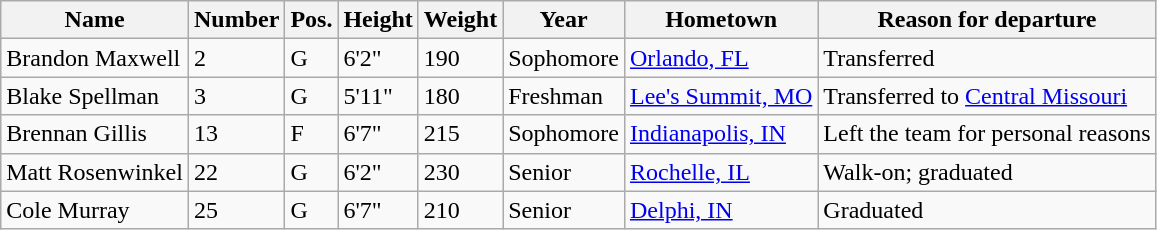<table class="wikitable sortable" border="1">
<tr>
<th>Name</th>
<th>Number</th>
<th>Pos.</th>
<th>Height</th>
<th>Weight</th>
<th>Year</th>
<th>Hometown</th>
<th class="unsortable">Reason for departure</th>
</tr>
<tr>
<td>Brandon Maxwell</td>
<td>2</td>
<td>G</td>
<td>6'2"</td>
<td>190</td>
<td>Sophomore</td>
<td><a href='#'>Orlando, FL</a></td>
<td>Transferred</td>
</tr>
<tr>
<td>Blake Spellman</td>
<td>3</td>
<td>G</td>
<td>5'11"</td>
<td>180</td>
<td>Freshman</td>
<td><a href='#'>Lee's Summit, MO</a></td>
<td>Transferred to <a href='#'>Central Missouri</a></td>
</tr>
<tr>
<td>Brennan Gillis</td>
<td>13</td>
<td>F</td>
<td>6'7"</td>
<td>215</td>
<td>Sophomore</td>
<td><a href='#'>Indianapolis, IN</a></td>
<td>Left the team for personal reasons</td>
</tr>
<tr>
<td>Matt Rosenwinkel</td>
<td>22</td>
<td>G</td>
<td>6'2"</td>
<td>230</td>
<td>Senior</td>
<td><a href='#'>Rochelle, IL</a></td>
<td>Walk-on; graduated</td>
</tr>
<tr>
<td>Cole Murray</td>
<td>25</td>
<td>G</td>
<td>6'7"</td>
<td>210</td>
<td>Senior</td>
<td><a href='#'>Delphi, IN</a></td>
<td>Graduated</td>
</tr>
</table>
